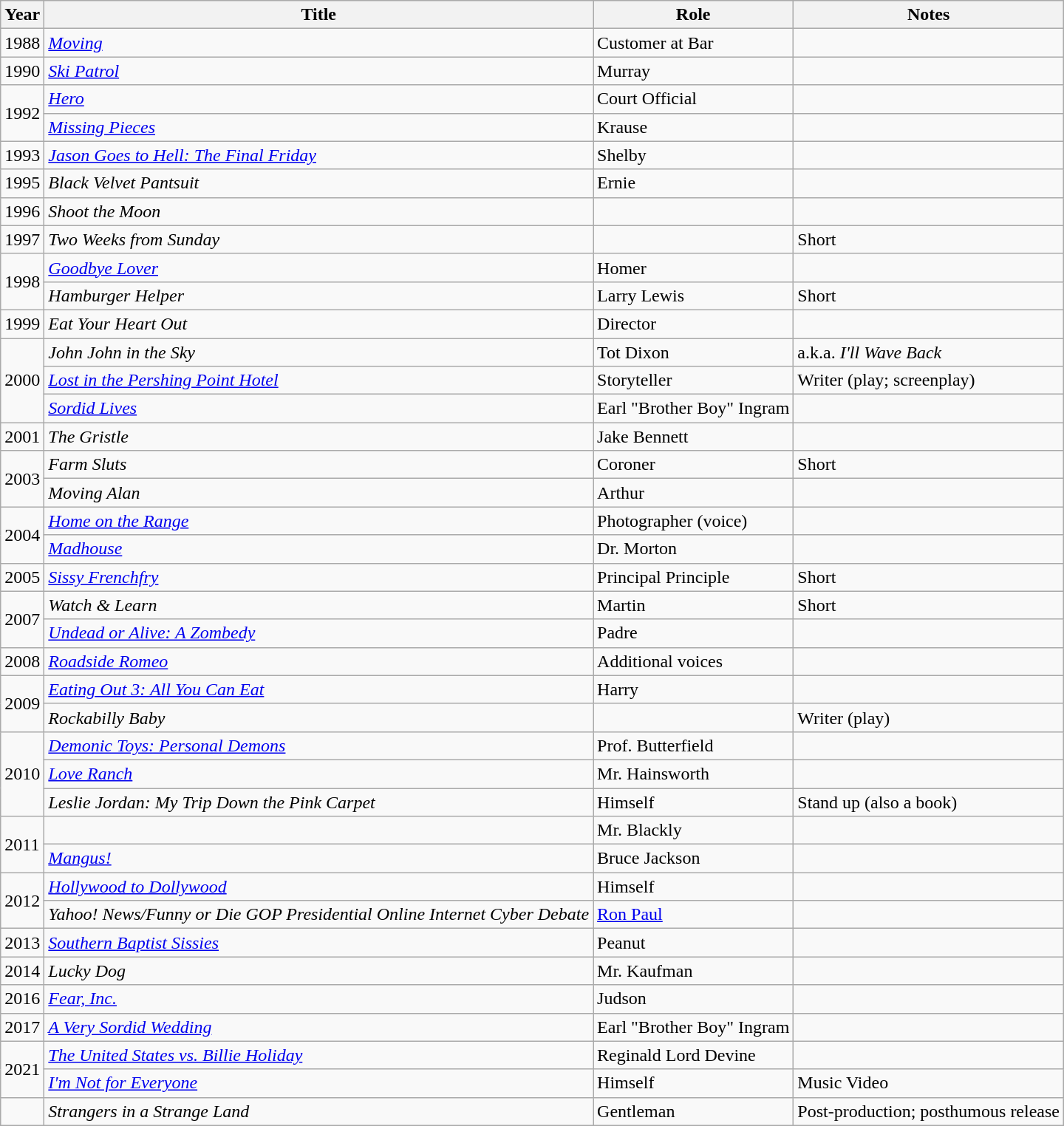<table class="wikitable sortable">
<tr>
<th>Year</th>
<th>Title</th>
<th>Role</th>
<th>Notes</th>
</tr>
<tr>
<td>1988</td>
<td><em><a href='#'>Moving</a></em></td>
<td>Customer at Bar</td>
<td></td>
</tr>
<tr>
<td>1990</td>
<td><em><a href='#'>Ski Patrol</a></em></td>
<td>Murray</td>
<td></td>
</tr>
<tr>
<td rowspan=2>1992</td>
<td><em><a href='#'>Hero</a></em></td>
<td>Court Official</td>
<td></td>
</tr>
<tr>
<td><em><a href='#'>Missing Pieces</a></em></td>
<td>Krause</td>
<td></td>
</tr>
<tr>
<td>1993</td>
<td><em><a href='#'>Jason Goes to Hell: The Final Friday</a></em></td>
<td>Shelby</td>
<td></td>
</tr>
<tr>
<td>1995</td>
<td><em>Black Velvet Pantsuit</em></td>
<td>Ernie</td>
<td></td>
</tr>
<tr>
<td>1996</td>
<td><em>Shoot the Moon</em></td>
<td></td>
<td></td>
</tr>
<tr>
<td>1997</td>
<td><em>Two Weeks from Sunday</em></td>
<td></td>
<td>Short</td>
</tr>
<tr>
<td rowspan=2>1998</td>
<td><em><a href='#'>Goodbye Lover</a></em></td>
<td>Homer</td>
<td></td>
</tr>
<tr>
<td><em>Hamburger Helper</em></td>
<td>Larry Lewis</td>
<td>Short</td>
</tr>
<tr>
<td>1999</td>
<td><em>Eat Your Heart Out</em></td>
<td>Director</td>
<td></td>
</tr>
<tr>
<td rowspan=3>2000</td>
<td><em>John John in the Sky</em></td>
<td>Tot Dixon</td>
<td>a.k.a. <em>I'll Wave Back</em></td>
</tr>
<tr>
<td><em><a href='#'>Lost in the Pershing Point Hotel</a></em></td>
<td>Storyteller</td>
<td>Writer (play; screenplay)</td>
</tr>
<tr>
<td><em><a href='#'>Sordid Lives</a></em></td>
<td>Earl "Brother Boy" Ingram</td>
<td></td>
</tr>
<tr>
<td>2001</td>
<td><em>The Gristle</em></td>
<td>Jake Bennett</td>
<td></td>
</tr>
<tr>
<td rowspan=2>2003</td>
<td><em>Farm Sluts</em></td>
<td>Coroner</td>
<td>Short</td>
</tr>
<tr>
<td><em>Moving Alan</em></td>
<td>Arthur</td>
<td></td>
</tr>
<tr>
<td rowspan=2>2004</td>
<td><em><a href='#'>Home on the Range</a></em></td>
<td>Photographer (voice)</td>
<td></td>
</tr>
<tr>
<td><em><a href='#'>Madhouse</a></em></td>
<td>Dr. Morton</td>
<td></td>
</tr>
<tr>
<td>2005</td>
<td><em><a href='#'>Sissy Frenchfry</a></em></td>
<td>Principal Principle</td>
<td>Short</td>
</tr>
<tr>
<td rowspan=2>2007</td>
<td><em>Watch & Learn</em></td>
<td>Martin</td>
<td>Short</td>
</tr>
<tr>
<td><em><a href='#'>Undead or Alive: A Zombedy</a></em></td>
<td>Padre</td>
<td></td>
</tr>
<tr>
<td>2008</td>
<td><em><a href='#'>Roadside Romeo</a></em></td>
<td>Additional voices</td>
<td></td>
</tr>
<tr>
<td rowspan=2>2009</td>
<td><em><a href='#'>Eating Out 3: All You Can Eat</a></em></td>
<td>Harry</td>
<td></td>
</tr>
<tr>
<td><em>Rockabilly Baby</em></td>
<td></td>
<td>Writer (play)</td>
</tr>
<tr>
<td rowspan=3>2010</td>
<td><em><a href='#'>Demonic Toys: Personal Demons</a></em></td>
<td>Prof. Butterfield</td>
<td></td>
</tr>
<tr>
<td><em><a href='#'>Love Ranch</a></em></td>
<td>Mr. Hainsworth</td>
<td></td>
</tr>
<tr>
<td><em>Leslie Jordan: My Trip Down the Pink Carpet</em></td>
<td>Himself</td>
<td>Stand up (also a book)</td>
</tr>
<tr>
<td rowspan=2>2011</td>
<td><em></em></td>
<td>Mr. Blackly</td>
<td></td>
</tr>
<tr>
<td><em><a href='#'>Mangus!</a></em></td>
<td>Bruce Jackson</td>
<td></td>
</tr>
<tr>
<td rowspan=2>2012</td>
<td><em><a href='#'>Hollywood to Dollywood</a></em></td>
<td>Himself</td>
<td></td>
</tr>
<tr>
<td><em>Yahoo! News/Funny or Die GOP Presidential Online Internet Cyber Debate</em></td>
<td><a href='#'>Ron Paul</a></td>
<td></td>
</tr>
<tr>
<td>2013</td>
<td><em><a href='#'>Southern Baptist Sissies</a></em></td>
<td>Peanut</td>
<td></td>
</tr>
<tr>
<td>2014</td>
<td><em>Lucky Dog</em></td>
<td>Mr. Kaufman</td>
<td></td>
</tr>
<tr>
<td>2016</td>
<td><em><a href='#'>Fear, Inc.</a></em></td>
<td>Judson</td>
<td></td>
</tr>
<tr>
<td>2017</td>
<td><em><a href='#'>A Very Sordid Wedding</a></em></td>
<td>Earl "Brother Boy" Ingram</td>
<td></td>
</tr>
<tr>
<td rowspan=2>2021</td>
<td><em><a href='#'>The United States vs. Billie Holiday</a></em></td>
<td>Reginald Lord Devine</td>
<td></td>
</tr>
<tr>
<td><em><a href='#'>I'm Not for Everyone</a></em></td>
<td>Himself</td>
<td>Music Video</td>
</tr>
<tr>
<td></td>
<td><em>Strangers in a Strange Land</em></td>
<td>Gentleman</td>
<td>Post-production; posthumous release</td>
</tr>
</table>
